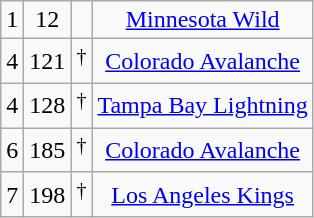<table class="wikitable sortable">
<tr align="center" bgcolor="">
<td>1</td>
<td>12</td>
<td></td>
<td><a href='#'>Minnesota Wild</a></td>
</tr>
<tr align="center" bgcolor="">
<td>4</td>
<td>121</td>
<td> <sup>†</sup></td>
<td><a href='#'>Colorado Avalanche</a></td>
</tr>
<tr align="center" bgcolor="">
<td>4</td>
<td>128</td>
<td> <sup>†</sup></td>
<td><a href='#'>Tampa Bay Lightning</a></td>
</tr>
<tr align="center" bgcolor="">
<td>6</td>
<td>185</td>
<td> <sup>†</sup></td>
<td><a href='#'>Colorado Avalanche</a></td>
</tr>
<tr align="center" bgcolor="">
<td>7</td>
<td>198</td>
<td> <sup>†</sup></td>
<td><a href='#'>Los Angeles Kings</a></td>
</tr>
</table>
